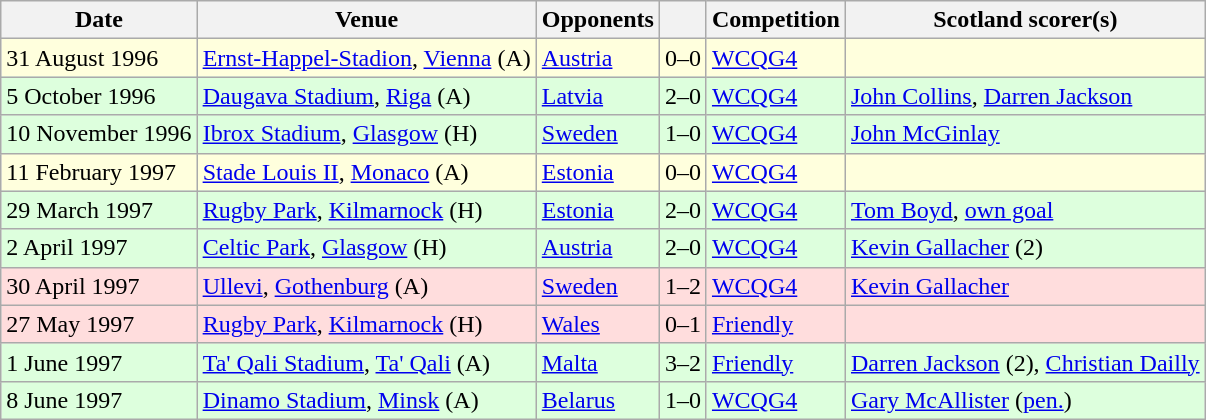<table class="wikitable">
<tr>
<th>Date</th>
<th>Venue</th>
<th>Opponents</th>
<th></th>
<th>Competition</th>
<th>Scotland scorer(s)</th>
</tr>
<tr bgcolor=#ffffdd>
<td>31 August 1996</td>
<td><a href='#'>Ernst-Happel-Stadion</a>, <a href='#'>Vienna</a> (A)</td>
<td> <a href='#'>Austria</a></td>
<td align=center>0–0</td>
<td><a href='#'>WCQG4</a></td>
<td></td>
</tr>
<tr bgcolor=#ddffdd>
<td>5 October 1996</td>
<td><a href='#'>Daugava Stadium</a>, <a href='#'>Riga</a> (A)</td>
<td> <a href='#'>Latvia</a></td>
<td align=center>2–0</td>
<td><a href='#'>WCQG4</a></td>
<td><a href='#'>John Collins</a>, <a href='#'>Darren Jackson</a></td>
</tr>
<tr bgcolor=#ddffdd>
<td>10 November 1996</td>
<td><a href='#'>Ibrox Stadium</a>, <a href='#'>Glasgow</a> (H)</td>
<td> <a href='#'>Sweden</a></td>
<td align=center>1–0</td>
<td><a href='#'>WCQG4</a></td>
<td><a href='#'>John McGinlay</a></td>
</tr>
<tr bgcolor=#ffffdd>
<td>11 February 1997</td>
<td><a href='#'>Stade Louis II</a>, <a href='#'>Monaco</a> (A)</td>
<td> <a href='#'>Estonia</a></td>
<td align=center>0–0</td>
<td><a href='#'>WCQG4</a></td>
<td></td>
</tr>
<tr bgcolor=#ddffdd>
<td>29 March 1997</td>
<td><a href='#'>Rugby Park</a>, <a href='#'>Kilmarnock</a> (H)</td>
<td> <a href='#'>Estonia</a></td>
<td align=center>2–0</td>
<td><a href='#'>WCQG4</a></td>
<td><a href='#'>Tom Boyd</a>, <a href='#'>own goal</a></td>
</tr>
<tr bgcolor=#ddffdd>
<td>2 April 1997</td>
<td><a href='#'>Celtic Park</a>, <a href='#'>Glasgow</a> (H)</td>
<td> <a href='#'>Austria</a></td>
<td align=center>2–0</td>
<td><a href='#'>WCQG4</a></td>
<td><a href='#'>Kevin Gallacher</a> (2)</td>
</tr>
<tr bgcolor=#ffdddd>
<td>30 April 1997</td>
<td><a href='#'>Ullevi</a>, <a href='#'>Gothenburg</a> (A)</td>
<td> <a href='#'>Sweden</a></td>
<td align=center>1–2</td>
<td><a href='#'>WCQG4</a></td>
<td><a href='#'>Kevin Gallacher</a></td>
</tr>
<tr bgcolor=#ffdddd>
<td>27 May 1997</td>
<td><a href='#'>Rugby Park</a>, <a href='#'>Kilmarnock</a> (H)</td>
<td> <a href='#'>Wales</a></td>
<td align=center>0–1</td>
<td><a href='#'>Friendly</a></td>
<td></td>
</tr>
<tr bgcolor=#ddffdd>
<td>1 June 1997</td>
<td><a href='#'>Ta' Qali Stadium</a>, <a href='#'>Ta' Qali</a> (A)</td>
<td> <a href='#'>Malta</a></td>
<td align=center>3–2</td>
<td><a href='#'>Friendly</a></td>
<td><a href='#'>Darren Jackson</a> (2), <a href='#'>Christian Dailly</a></td>
</tr>
<tr bgcolor=#ddffdd>
<td>8 June 1997</td>
<td><a href='#'>Dinamo Stadium</a>, <a href='#'>Minsk</a> (A)</td>
<td> <a href='#'>Belarus</a></td>
<td align=center>1–0</td>
<td><a href='#'>WCQG4</a></td>
<td><a href='#'>Gary McAllister</a> (<a href='#'>pen.</a>)</td>
</tr>
</table>
